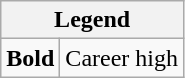<table class="wikitable mw-collapsible mw-collapsed">
<tr>
<th colspan="2">Legend</th>
</tr>
<tr>
<td><strong>Bold</strong></td>
<td>Career high</td>
</tr>
</table>
